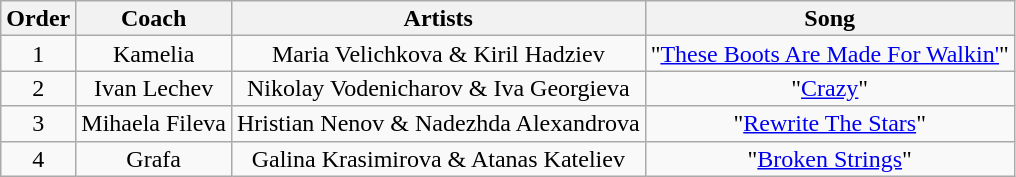<table class="wikitable" style="text-align:center; line-height:16px;">
<tr>
<th>Order</th>
<th>Coach</th>
<th>Artists</th>
<th>Song</th>
</tr>
<tr>
<td>1</td>
<td>Kamelia</td>
<td>Maria Velichkova & Kiril Hadziev</td>
<td>"<a href='#'>These Boots Are Made For Walkin'</a>"</td>
</tr>
<tr>
<td>2</td>
<td>Ivan Lechev</td>
<td>Nikolay Vodenicharov & Iva Georgieva</td>
<td>"<a href='#'>Crazy</a>"</td>
</tr>
<tr>
<td>3</td>
<td>Mihaela Fileva</td>
<td>Hristian Nenov & Nadezhda Alexandrova</td>
<td>"<a href='#'>Rewrite The Stars</a>"</td>
</tr>
<tr>
<td>4</td>
<td>Grafa</td>
<td>Galina Krasimirova & Atanas Kateliev</td>
<td>"<a href='#'>Broken Strings</a>"</td>
</tr>
</table>
